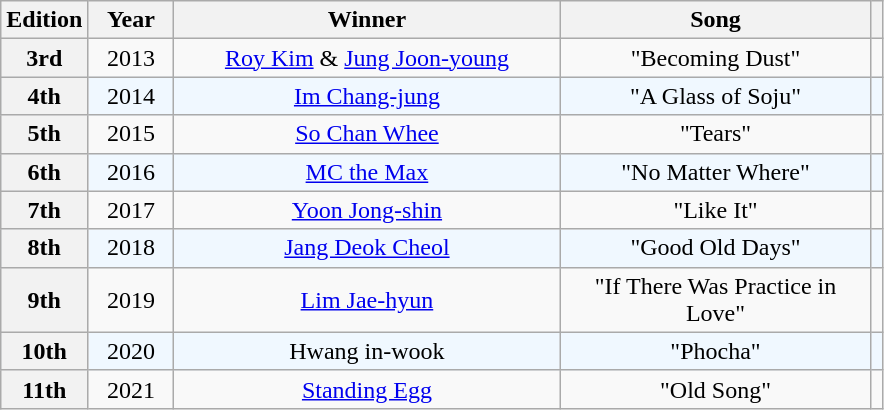<table class="wikitable plainrowheaders" style="text-align: center">
<tr>
<th scope="col" width="50">Edition</th>
<th scope="col" width="50">Year</th>
<th scope="col" width="250">Winner</th>
<th scope="col" width="200">Song</th>
<th scope="col"></th>
</tr>
<tr>
<th scope="row" style="text-align:center">3rd</th>
<td>2013</td>
<td><a href='#'>Roy Kim</a> & <a href='#'>Jung Joon-young</a></td>
<td>"Becoming Dust"</td>
<td></td>
</tr>
<tr style="background:#F0F8FF">
<th scope="row" style="text-align:center">4th</th>
<td>2014</td>
<td><a href='#'>Im Chang-jung</a></td>
<td>"A Glass of Soju"</td>
<td></td>
</tr>
<tr>
<th scope="row" style="text-align:center">5th</th>
<td>2015</td>
<td><a href='#'>So Chan Whee</a></td>
<td>"Tears"</td>
<td></td>
</tr>
<tr style="background:#F0F8FF">
<th scope="row" style="text-align:center">6th</th>
<td>2016</td>
<td><a href='#'>MC the Max</a></td>
<td>"No Matter Where"</td>
<td></td>
</tr>
<tr>
<th scope="row" style="text-align:center">7th</th>
<td>2017</td>
<td><a href='#'>Yoon Jong-shin</a></td>
<td>"Like It"</td>
<td></td>
</tr>
<tr style="background:#F0F8FF">
<th scope="row" style="text-align:center">8th</th>
<td>2018</td>
<td><a href='#'>Jang Deok Cheol</a></td>
<td>"Good Old Days"</td>
<td></td>
</tr>
<tr>
<th scope="row" style="text-align:center">9th</th>
<td>2019</td>
<td><a href='#'>Lim Jae-hyun</a></td>
<td>"If There Was Practice in Love"</td>
<td></td>
</tr>
<tr style="background:#F0F8FF">
<th scope="row" style="text-align:center">10th</th>
<td>2020</td>
<td>Hwang in-wook</td>
<td>"Phocha"</td>
<td></td>
</tr>
<tr>
<th scope="row" style="text-align:center">11th</th>
<td>2021</td>
<td><a href='#'>Standing Egg</a></td>
<td>"Old Song"</td>
<td></td>
</tr>
</table>
